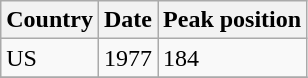<table class="wikitable">
<tr>
<th bgcolor="#ebf5ff" align="center">Country</th>
<th bgcolor="#ebf5ff">Date</th>
<th bgcolor="#ebf5ff">Peak position</th>
</tr>
<tr>
<td align="left">US</td>
<td align="left">1977</td>
<td align="left">184</td>
</tr>
<tr>
</tr>
</table>
